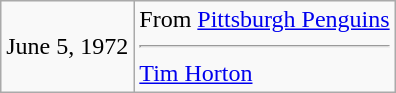<table class="wikitable">
<tr>
<td>June 5, 1972</td>
<td valign="top">From <a href='#'>Pittsburgh Penguins</a><hr><a href='#'>Tim Horton</a></td>
</tr>
</table>
